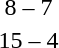<table style="text-align:center">
<tr>
<th width=200></th>
<th width=100></th>
<th width=200></th>
</tr>
<tr>
<td align=right><strong></strong></td>
<td>8 – 7</td>
<td align=left></td>
</tr>
<tr>
<td align=right><strong></strong></td>
<td>15 – 4</td>
<td align=left></td>
</tr>
</table>
